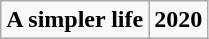<table class="wikitable">
<tr>
<td><strong>A simpler life</strong></td>
<td><strong>2020</strong></td>
</tr>
</table>
